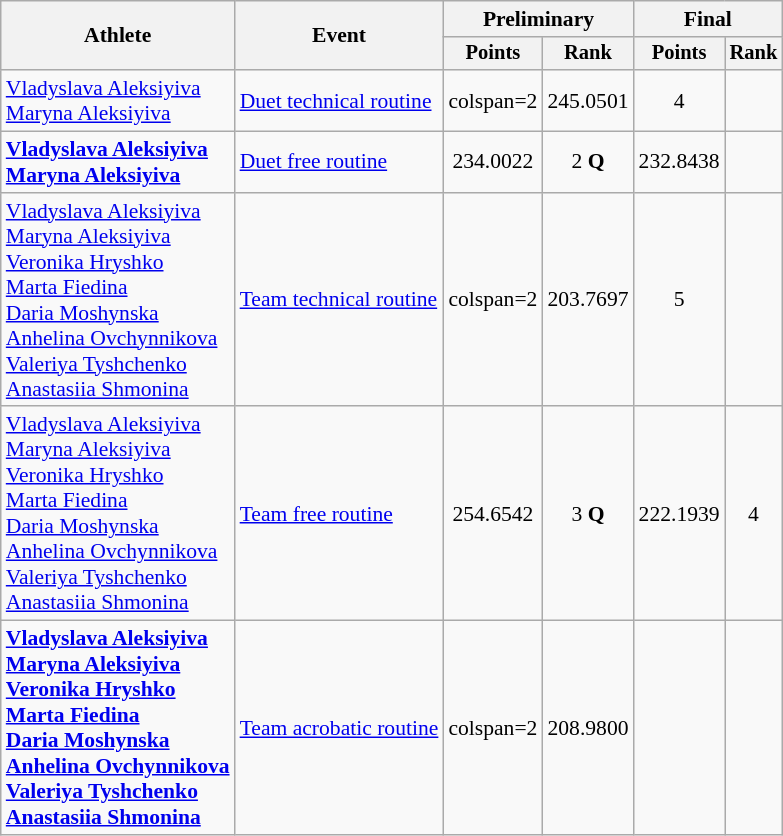<table class="wikitable" style="font-size:90%">
<tr>
<th rowspan=2>Athlete</th>
<th rowspan=2>Event</th>
<th colspan=2>Preliminary</th>
<th colspan=2>Final</th>
</tr>
<tr style="font-size:95%">
<th>Points</th>
<th>Rank</th>
<th>Points</th>
<th>Rank</th>
</tr>
<tr align=center>
<td align=left><a href='#'>Vladyslava Aleksiyiva</a><br><a href='#'>Maryna Aleksiyiva</a></td>
<td align=left><a href='#'>Duet technical routine</a></td>
<td>colspan=2 </td>
<td>245.0501</td>
<td>4</td>
</tr>
<tr align=center>
<td align=left><strong><a href='#'>Vladyslava Aleksiyiva</a><br><a href='#'>Maryna Aleksiyiva</a></strong></td>
<td align=left><a href='#'>Duet free routine</a></td>
<td>234.0022</td>
<td>2 <strong>Q</strong></td>
<td>232.8438</td>
<td></td>
</tr>
<tr align=center>
<td align=left><a href='#'>Vladyslava Aleksiyiva</a><br><a href='#'>Maryna Aleksiyiva</a><br><a href='#'>Veronika Hryshko</a><br><a href='#'>Marta Fiedina</a><br><a href='#'>Daria Moshynska</a><br><a href='#'>Anhelina Ovchynnikova</a><br><a href='#'>Valeriya Tyshchenko</a><br><a href='#'>Anastasiia Shmonina</a></td>
<td align=left><a href='#'>Team technical routine</a></td>
<td>colspan=2 </td>
<td>203.7697</td>
<td>5</td>
</tr>
<tr align=center>
<td align=left><a href='#'>Vladyslava Aleksiyiva</a><br><a href='#'>Maryna Aleksiyiva</a><br><a href='#'>Veronika Hryshko</a><br><a href='#'>Marta Fiedina</a><br><a href='#'>Daria Moshynska</a><br><a href='#'>Anhelina Ovchynnikova</a><br><a href='#'>Valeriya Tyshchenko</a><br><a href='#'>Anastasiia Shmonina</a></td>
<td align=left><a href='#'>Team free routine</a></td>
<td>254.6542</td>
<td>3 <strong>Q</strong></td>
<td>222.1939</td>
<td>4</td>
</tr>
<tr align=center>
<td align=left><strong><a href='#'>Vladyslava Aleksiyiva</a><br><a href='#'>Maryna Aleksiyiva</a><br><a href='#'>Veronika Hryshko</a><br><a href='#'>Marta Fiedina</a><br><a href='#'>Daria Moshynska</a><br><a href='#'>Anhelina Ovchynnikova</a><br><a href='#'>Valeriya Tyshchenko</a><br><a href='#'>Anastasiia Shmonina</a></strong></td>
<td align=left><a href='#'>Team acrobatic routine</a></td>
<td>colspan=2 </td>
<td>208.9800</td>
<td></td>
</tr>
</table>
